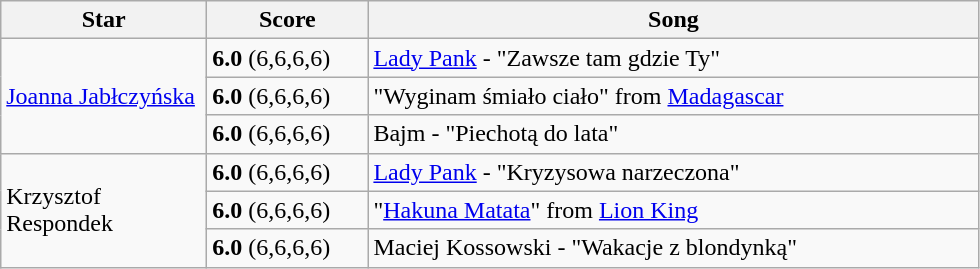<table class="wikitable">
<tr>
<th style="width:130px;">Star</th>
<th style="width:100px;">Score</th>
<th style="width:400px;">Song</th>
</tr>
<tr>
<td rowspan="3"><a href='#'>Joanna Jabłczyńska</a></td>
<td><strong>6.0</strong> (6,6,6,6)</td>
<td><a href='#'>Lady Pank</a> - "Zawsze tam gdzie Ty"</td>
</tr>
<tr>
<td><strong>6.0</strong> (6,6,6,6)</td>
<td>"Wyginam śmiało ciało" from <a href='#'>Madagascar</a></td>
</tr>
<tr>
<td><strong>6.0</strong> (6,6,6,6)</td>
<td>Bajm - "Piechotą do lata"</td>
</tr>
<tr>
<td rowspan="3">Krzysztof Respondek</td>
<td><strong>6.0</strong> (6,6,6,6)</td>
<td><a href='#'>Lady Pank</a> - "Kryzysowa narzeczona"</td>
</tr>
<tr>
<td><strong>6.0</strong> (6,6,6,6)</td>
<td>"<a href='#'>Hakuna Matata</a>" from <a href='#'>Lion King</a></td>
</tr>
<tr>
<td><strong>6.0</strong> (6,6,6,6)</td>
<td>Maciej Kossowski - "Wakacje z blondynką"</td>
</tr>
</table>
